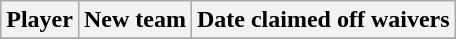<table class="wikitable">
<tr>
<th>Player</th>
<th>New team</th>
<th>Date claimed off waivers</th>
</tr>
<tr>
</tr>
</table>
